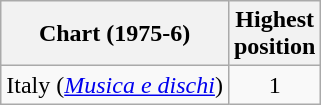<table class="wikitable">
<tr>
<th>Chart (1975-6)</th>
<th>Highest<br>position</th>
</tr>
<tr>
<td>Italy (<em><a href='#'>Musica e dischi</a></em>)</td>
<td style="text-align:center">1</td>
</tr>
</table>
